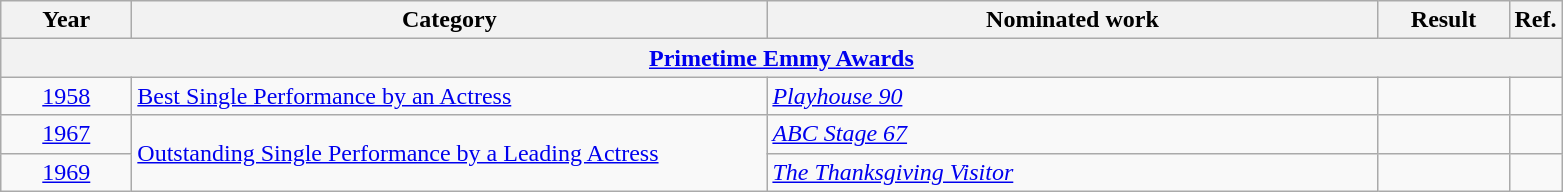<table class=wikitable>
<tr>
<th scope="col" style="width:5em;">Year</th>
<th scope="col" style="width:26em;">Category</th>
<th scope="col" style="width:25em;">Nominated work</th>
<th scope="col" style="width:5em;">Result</th>
<th>Ref.</th>
</tr>
<tr>
<th colspan=5><a href='#'>Primetime Emmy Awards</a></th>
</tr>
<tr>
<td style="text-align:center;"><a href='#'>1958</a></td>
<td><a href='#'>Best Single Performance by an Actress</a></td>
<td><em><a href='#'>Playhouse 90</a></em> </td>
<td></td>
<td align=center></td>
</tr>
<tr>
<td style="text-align:center;"><a href='#'>1967</a></td>
<td rowspan="2"><a href='#'>Outstanding Single Performance by a Leading Actress</a></td>
<td><em><a href='#'>ABC Stage 67</a></em> </td>
<td></td>
<td align=center></td>
</tr>
<tr>
<td style="text-align:center;"><a href='#'>1969</a></td>
<td><em><a href='#'>The Thanksgiving Visitor</a></em></td>
<td></td>
<td align=center></td>
</tr>
</table>
